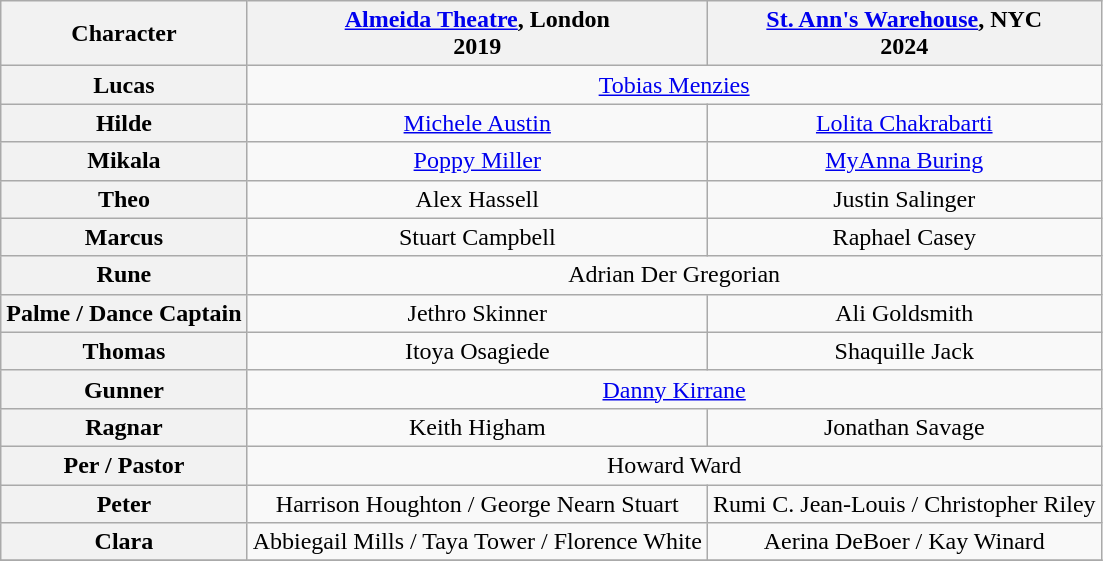<table class="wikitable">
<tr>
<th>Character</th>
<th><a href='#'>Almeida Theatre</a>, London <br>2019</th>
<th><a href='#'>St. Ann's Warehouse</a>, NYC <br> 2024</th>
</tr>
<tr>
<th>Lucas</th>
<td colspan=2, align="center" ,><a href='#'>Tobias Menzies</a></td>
</tr>
<tr>
<th>Hilde</th>
<td align="center"><a href='#'>Michele Austin</a></td>
<td align="center"><a href='#'>Lolita Chakrabarti</a></td>
</tr>
<tr>
<th>Mikala</th>
<td align="center"><a href='#'>Poppy Miller</a></td>
<td align="center"><a href='#'>MyAnna Buring</a></td>
</tr>
<tr>
<th>Theo</th>
<td align="center">Alex Hassell</td>
<td align="center">Justin Salinger</td>
</tr>
<tr>
<th>Marcus</th>
<td align="center">Stuart Campbell</td>
<td align="center">Raphael Casey</td>
</tr>
<tr>
<th>Rune</th>
<td colspan=2, align="center">Adrian Der Gregorian</td>
</tr>
<tr>
<th>Palme / Dance Captain</th>
<td align="center">Jethro Skinner</td>
<td align="center">Ali Goldsmith</td>
</tr>
<tr>
<th>Thomas</th>
<td align="center">Itoya Osagiede</td>
<td align="center">Shaquille Jack</td>
</tr>
<tr>
<th>Gunner</th>
<td colspan=2, align="center"><a href='#'>Danny Kirrane</a></td>
</tr>
<tr>
<th>Ragnar</th>
<td align="center">Keith Higham</td>
<td align="center">Jonathan Savage</td>
</tr>
<tr>
<th>Per / Pastor</th>
<td colspan=2, align="center">Howard Ward</td>
</tr>
<tr>
<th>Peter</th>
<td align="center">Harrison Houghton / George Nearn Stuart</td>
<td align="center">Rumi C. Jean-Louis / Christopher Riley</td>
</tr>
<tr>
<th>Clara</th>
<td align="center">Abbiegail Mills / Taya Tower / Florence White</td>
<td align="center">Aerina DeBoer / Kay Winard</td>
</tr>
<tr>
</tr>
</table>
